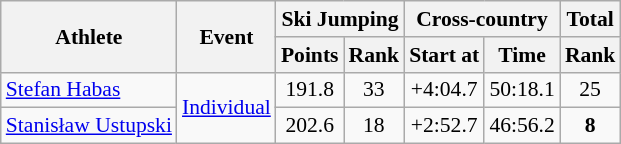<table class="wikitable" style="font-size:90%">
<tr>
<th rowspan="2">Athlete</th>
<th rowspan="2">Event</th>
<th colspan="2">Ski Jumping</th>
<th colspan="2">Cross-country</th>
<th colspan="2">Total</th>
</tr>
<tr>
<th>Points</th>
<th>Rank</th>
<th>Start at</th>
<th>Time</th>
<th>Rank</th>
</tr>
<tr>
<td><a href='#'>Stefan Habas</a></td>
<td rowspan="2"><a href='#'>Individual</a></td>
<td align="center">191.8</td>
<td align="center">33</td>
<td align="center">+4:04.7</td>
<td align="center">50:18.1</td>
<td align="center">25</td>
</tr>
<tr>
<td><a href='#'>Stanisław Ustupski</a></td>
<td align="center">202.6</td>
<td align="center">18</td>
<td align="center">+2:52.7</td>
<td align="center">46:56.2</td>
<td align="center"><strong>8</strong></td>
</tr>
</table>
